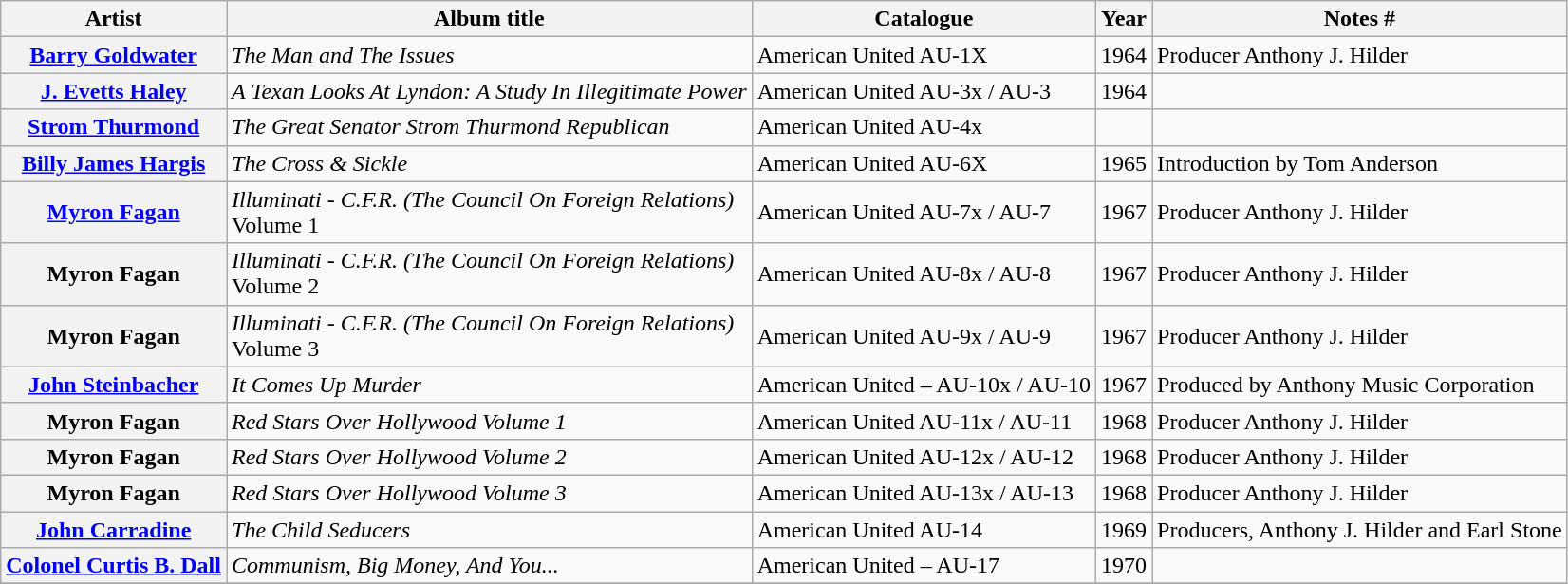<table class="wikitable plainrowheaders sortable">
<tr>
<th scope="col" class="unsortable">Artist</th>
<th scope="col">Album title</th>
<th scope="col">Catalogue</th>
<th scope="col">Year</th>
<th scope="col" class="unsortable">Notes #</th>
</tr>
<tr>
<th scope="row"><a href='#'>Barry Goldwater</a></th>
<td><em>The Man and The Issues</em></td>
<td>American United AU-1X</td>
<td>1964</td>
<td>Producer Anthony J. Hilder</td>
</tr>
<tr>
<th scope="row"><a href='#'>J. Evetts Haley</a></th>
<td><em>A Texan Looks At Lyndon: A Study In Illegitimate Power</em></td>
<td>American United  AU-3x / AU-3</td>
<td>1964</td>
<td></td>
</tr>
<tr>
<th scope="row"><a href='#'>Strom Thurmond</a></th>
<td><em>The Great Senator Strom Thurmond Republican</em></td>
<td>American United AU-4x</td>
<td></td>
<td></td>
</tr>
<tr>
<th scope="row"><a href='#'>Billy James Hargis</a></th>
<td><em>The Cross & Sickle</em></td>
<td>American United  AU-6X</td>
<td>1965</td>
<td>Introduction by Tom Anderson</td>
</tr>
<tr>
<th scope="row"><a href='#'>Myron Fagan</a></th>
<td><em>Illuminati - C.F.R. (The Council On Foreign Relations)</em><br>Volume 1</td>
<td>American United AU-7x / AU-7</td>
<td>1967</td>
<td>Producer Anthony J. Hilder</td>
</tr>
<tr>
<th scope="row">Myron Fagan</th>
<td><em>Illuminati - C.F.R. (The Council On Foreign Relations)</em><br>Volume 2</td>
<td>American United AU-8x / AU-8</td>
<td>1967</td>
<td>Producer Anthony J. Hilder</td>
</tr>
<tr>
<th scope="row">Myron Fagan</th>
<td><em>Illuminati - C.F.R. (The Council On Foreign Relations)</em><br>Volume 3</td>
<td>American United AU-9x / AU-9</td>
<td>1967</td>
<td>Producer Anthony J. Hilder</td>
</tr>
<tr>
<th scope="row"><a href='#'>John Steinbacher</a></th>
<td><em>It Comes Up Murder</em></td>
<td>American United – AU-10x / AU-10</td>
<td>1967</td>
<td>Produced by Anthony Music Corporation</td>
</tr>
<tr>
<th scope="row">Myron Fagan</th>
<td><em>Red Stars Over Hollywood Volume 1</em></td>
<td>American United AU-11x / AU-11</td>
<td>1968</td>
<td>Producer Anthony J. Hilder</td>
</tr>
<tr>
<th scope="row">Myron Fagan</th>
<td><em>Red Stars Over Hollywood Volume 2</em></td>
<td>American United AU-12x / AU-12</td>
<td>1968</td>
<td>Producer Anthony J. Hilder</td>
</tr>
<tr>
<th scope="row">Myron Fagan</th>
<td><em>Red Stars Over Hollywood Volume 3</em></td>
<td>American United AU-13x / AU-13</td>
<td>1968</td>
<td>Producer Anthony J. Hilder</td>
</tr>
<tr>
<th scope="row"><a href='#'>John Carradine</a></th>
<td><em>The Child Seducers</em></td>
<td>American United AU-14</td>
<td>1969</td>
<td>Producers, Anthony J. Hilder and Earl Stone</td>
</tr>
<tr>
<th scope="row"><a href='#'>Colonel Curtis B. Dall</a></th>
<td><em>Communism, Big Money, And You...</em></td>
<td>American United – AU-17</td>
<td>1970</td>
<td></td>
</tr>
<tr>
</tr>
</table>
